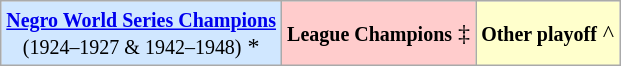<table class="wikitable">
<tr>
<td align="center" bgcolor="#D0E7FF"><small><strong><a href='#'>Negro World Series Champions</a></strong><br>(1924–1927 & 1942–1948)</small> *</td>
<td align="center" bgcolor="#FFCCCC"><small><strong>League Champions</strong></small> ‡</td>
<td align="center" bgcolor="#FFFFCC"><small><strong>Other playoff</strong></small> ^</td>
</tr>
</table>
